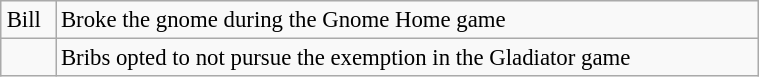<table class="wikitable plainrowheaders floatright" style="font-size: 95%; margin: 10px;" align="right" width="40%">
<tr>
<td>Bill</td>
<td>Broke the gnome during the Gnome Home game</td>
</tr>
<tr>
<td></td>
<td>Bribs opted to not pursue the exemption in the Gladiator game</td>
</tr>
</table>
